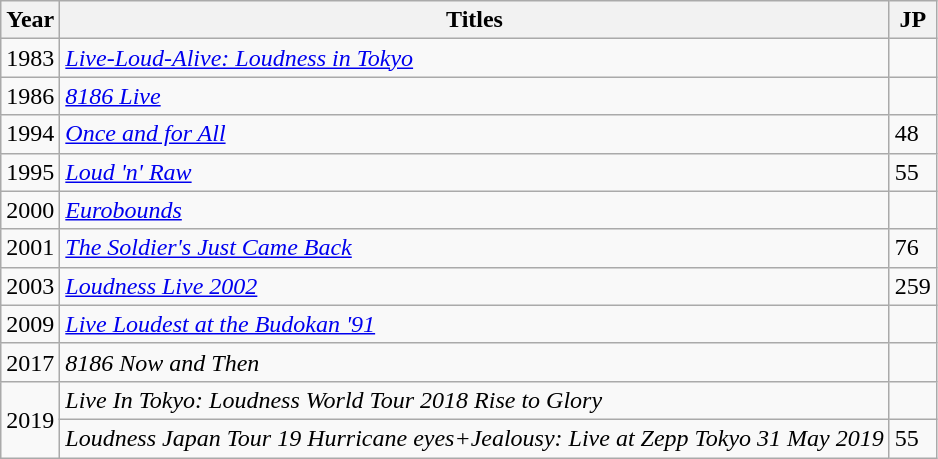<table class="wikitable">
<tr>
<th>Year</th>
<th>Titles</th>
<th>JP</th>
</tr>
<tr>
<td>1983</td>
<td><em><a href='#'>Live-Loud-Alive: Loudness in Tokyo</a></em></td>
<td></td>
</tr>
<tr>
<td>1986</td>
<td><em><a href='#'>8186 Live</a></em></td>
<td></td>
</tr>
<tr>
<td>1994</td>
<td><em><a href='#'>Once and for All</a></em></td>
<td>48</td>
</tr>
<tr>
<td>1995</td>
<td><em><a href='#'>Loud 'n' Raw</a></em></td>
<td>55</td>
</tr>
<tr>
<td>2000</td>
<td><em><a href='#'>Eurobounds</a></em></td>
<td></td>
</tr>
<tr>
<td>2001</td>
<td><em><a href='#'>The Soldier's Just Came Back</a></em></td>
<td>76</td>
</tr>
<tr>
<td>2003</td>
<td><em><a href='#'>Loudness Live 2002</a></em></td>
<td>259</td>
</tr>
<tr>
<td>2009</td>
<td><em><a href='#'>Live Loudest at the Budokan '91</a></em></td>
<td></td>
</tr>
<tr>
<td>2017</td>
<td><em>8186 Now and Then</em></td>
<td></td>
</tr>
<tr>
<td rowspan="2">2019</td>
<td><em>Live In Tokyo: Loudness World Tour 2018 Rise to Glory</em></td>
<td></td>
</tr>
<tr>
<td><em>Loudness Japan Tour 19 Hurricane eyes+Jealousy: Live at Zepp Tokyo 31 May 2019</em></td>
<td>55</td>
</tr>
</table>
